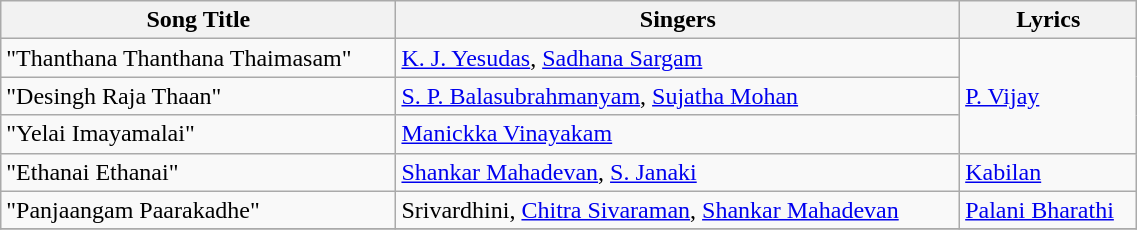<table class="wikitable" style="width:60%;">
<tr>
<th>Song Title</th>
<th>Singers</th>
<th>Lyrics</th>
</tr>
<tr>
<td>"Thanthana Thanthana Thaimasam"</td>
<td><a href='#'>K. J. Yesudas</a>, <a href='#'>Sadhana Sargam</a></td>
<td rowspan=3><a href='#'>P. Vijay</a></td>
</tr>
<tr>
<td>"Desingh Raja Thaan"</td>
<td><a href='#'>S. P. Balasubrahmanyam</a>, <a href='#'>Sujatha Mohan</a></td>
</tr>
<tr>
<td>"Yelai Imayamalai"</td>
<td><a href='#'>Manickka Vinayakam</a></td>
</tr>
<tr>
<td>"Ethanai Ethanai"</td>
<td><a href='#'>Shankar Mahadevan</a>, <a href='#'>S. Janaki</a></td>
<td><a href='#'>Kabilan</a></td>
</tr>
<tr>
<td>"Panjaangam Paarakadhe"</td>
<td>Srivardhini, <a href='#'>Chitra Sivaraman</a>, <a href='#'>Shankar Mahadevan</a></td>
<td><a href='#'>Palani Bharathi</a></td>
</tr>
<tr>
</tr>
</table>
